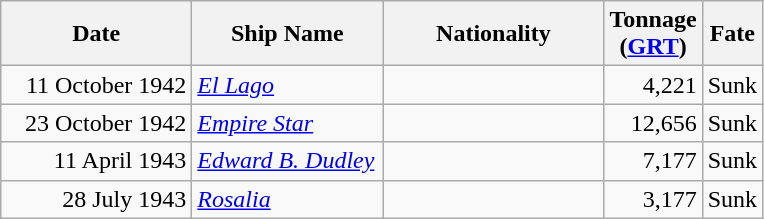<table class="wikitable sortable">
<tr>
<th width="120px">Date</th>
<th width="120px">Ship Name</th>
<th width="140px">Nationality</th>
<th width="25px">Tonnage (<a href='#'>GRT</a>)</th>
<th width="30px">Fate</th>
</tr>
<tr>
<td align="right">11 October 1942</td>
<td align="left"><a href='#'><em>El Lago</em></a></td>
<td align="left"></td>
<td align="right">4,221</td>
<td align="left">Sunk</td>
</tr>
<tr>
<td align="right">23 October 1942</td>
<td align="left"><a href='#'><em>Empire Star</em></a></td>
<td align="left"></td>
<td align="right">12,656</td>
<td align="left">Sunk</td>
</tr>
<tr>
<td align="right">11 April 1943</td>
<td align="left"><a href='#'><em>Edward B. Dudley</em></a></td>
<td align="left"></td>
<td align="right">7,177</td>
<td align="left">Sunk</td>
</tr>
<tr>
<td align="right">28 July 1943</td>
<td align="left"><a href='#'><em>Rosalia</em></a></td>
<td align="left"></td>
<td align="right">3,177</td>
<td align="left">Sunk</td>
</tr>
</table>
